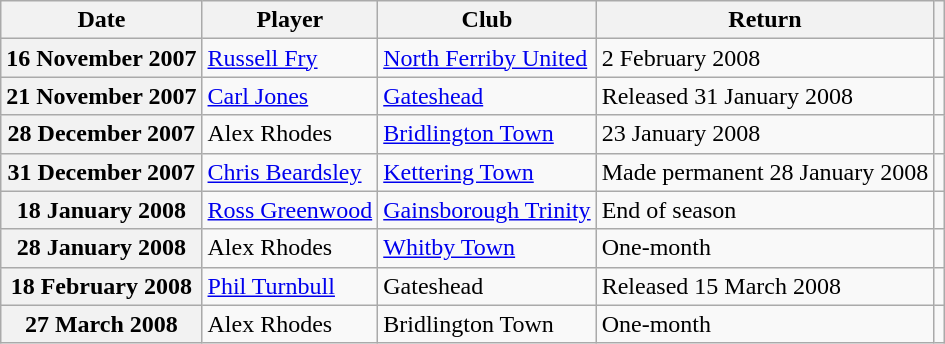<table class="wikitable plainrowheaders">
<tr>
<th scope=col>Date</th>
<th scope=col>Player</th>
<th scope=col>Club</th>
<th scope=col>Return</th>
<th scope=col class=unsortable></th>
</tr>
<tr>
<th scope=row>16 November 2007</th>
<td><a href='#'>Russell Fry</a></td>
<td><a href='#'>North Ferriby United</a></td>
<td>2 February 2008</td>
<td style="text-align:center;"></td>
</tr>
<tr>
<th scope=row>21 November 2007</th>
<td><a href='#'>Carl Jones</a></td>
<td><a href='#'>Gateshead</a></td>
<td>Released 31 January 2008</td>
<td style="text-align:center;"></td>
</tr>
<tr>
<th scope=row>28 December 2007</th>
<td>Alex Rhodes</td>
<td><a href='#'>Bridlington Town</a></td>
<td>23 January 2008</td>
<td style="text-align:center;"></td>
</tr>
<tr>
<th scope=row>31 December 2007</th>
<td><a href='#'>Chris Beardsley</a></td>
<td><a href='#'>Kettering Town</a></td>
<td>Made permanent 28 January 2008</td>
<td style="text-align:center;"></td>
</tr>
<tr>
<th scope=row>18 January 2008</th>
<td><a href='#'>Ross Greenwood</a></td>
<td><a href='#'>Gainsborough Trinity</a></td>
<td>End of season</td>
<td style="text-align:center;"></td>
</tr>
<tr>
<th scope=row>28 January 2008</th>
<td>Alex Rhodes</td>
<td><a href='#'>Whitby Town</a></td>
<td>One-month</td>
<td style="text-align:center;"></td>
</tr>
<tr>
<th scope=row>18 February 2008</th>
<td><a href='#'>Phil Turnbull</a></td>
<td>Gateshead</td>
<td>Released 15 March 2008</td>
<td style="text-align:center;"></td>
</tr>
<tr>
<th scope=row>27 March 2008</th>
<td>Alex Rhodes</td>
<td>Bridlington Town</td>
<td>One-month</td>
<td style="text-align:center;"></td>
</tr>
</table>
